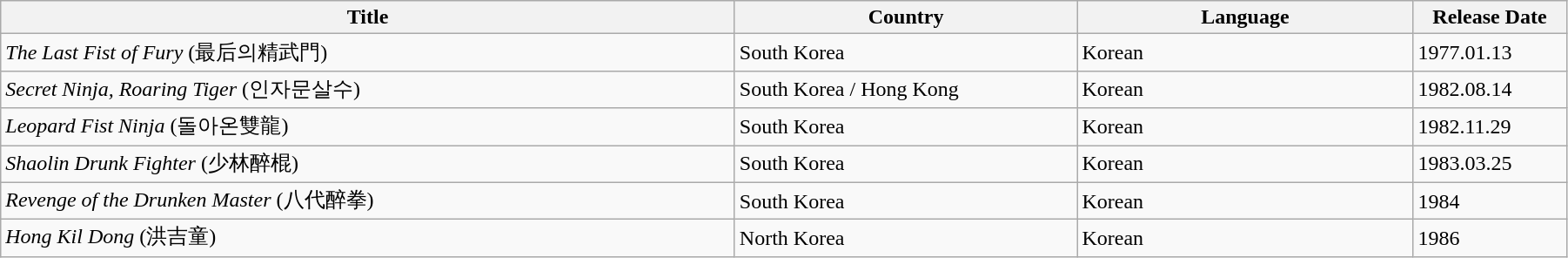<table class="wikitable">
<tr>
<th width="555">Title</th>
<th width="255">Country</th>
<th width="250">Language</th>
<th width="110">Release Date</th>
</tr>
<tr>
<td><em>The Last Fist of Fury</em> (最后의精武門) </td>
<td>South Korea</td>
<td>Korean</td>
<td>1977.01.13</td>
</tr>
<tr>
<td><em>Secret Ninja, Roaring Tiger</em> (인자문살수)  </td>
<td>South Korea / Hong Kong</td>
<td>Korean</td>
<td>1982.08.14</td>
</tr>
<tr>
<td><em>Leopard Fist Ninja</em> (돌아온雙龍)  </td>
<td>South Korea</td>
<td>Korean</td>
<td>1982.11.29</td>
</tr>
<tr>
<td><em>Shaolin Drunk Fighter</em> (少林醉棍) </td>
<td>South Korea</td>
<td>Korean</td>
<td>1983.03.25</td>
</tr>
<tr>
<td><em>Revenge of the Drunken Master</em> (八代醉拳)</td>
<td>South Korea</td>
<td>Korean</td>
<td>1984</td>
</tr>
<tr>
<td><em>Hong Kil Dong</em> (洪吉童)</td>
<td>North Korea</td>
<td>Korean</td>
<td>1986</td>
</tr>
</table>
